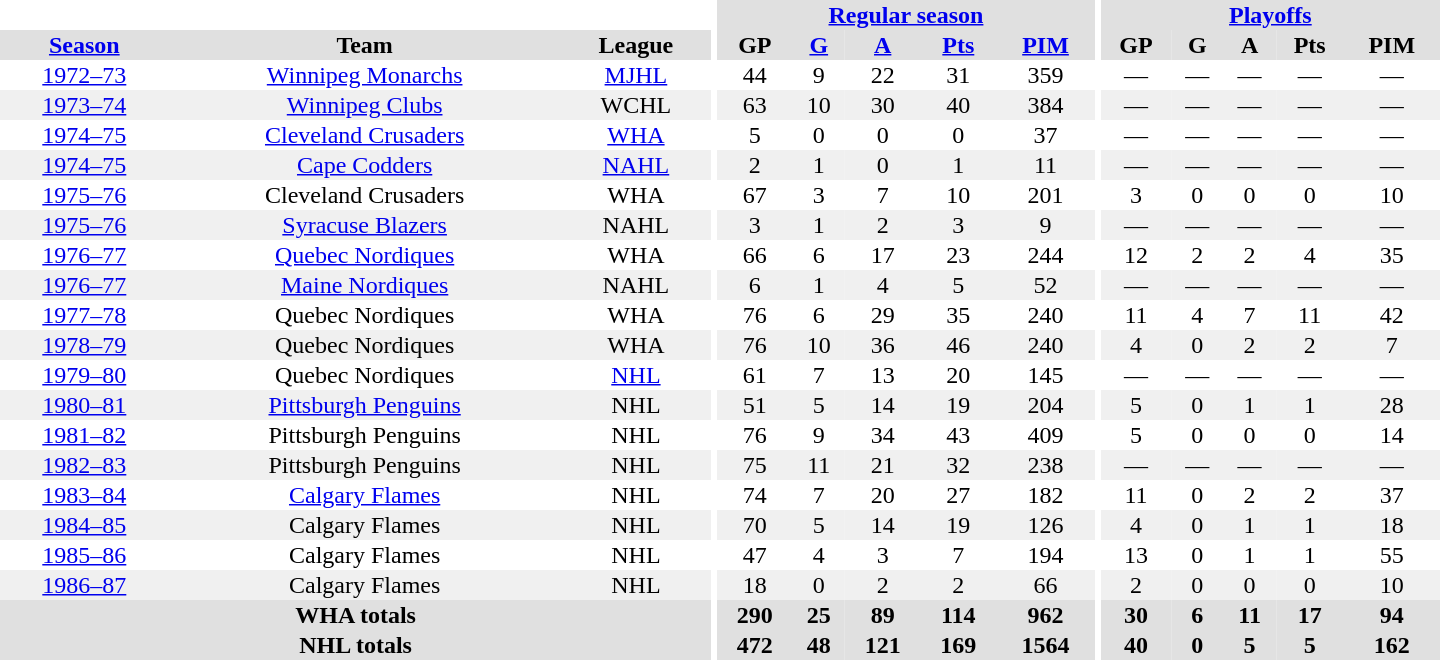<table border="0" cellpadding="1" cellspacing="0" style="text-align:center; width:60em">
<tr bgcolor="#e0e0e0">
<th colspan="3" bgcolor="#ffffff"></th>
<th rowspan="100" bgcolor="#ffffff"></th>
<th colspan="5"><a href='#'>Regular season</a></th>
<th rowspan="100" bgcolor="#ffffff"></th>
<th colspan="5"><a href='#'>Playoffs</a></th>
</tr>
<tr bgcolor="#e0e0e0">
<th><a href='#'>Season</a></th>
<th>Team</th>
<th>League</th>
<th>GP</th>
<th><a href='#'>G</a></th>
<th><a href='#'>A</a></th>
<th><a href='#'>Pts</a></th>
<th><a href='#'>PIM</a></th>
<th>GP</th>
<th>G</th>
<th>A</th>
<th>Pts</th>
<th>PIM</th>
</tr>
<tr>
<td><a href='#'>1972–73</a></td>
<td><a href='#'>Winnipeg Monarchs</a></td>
<td><a href='#'>MJHL</a></td>
<td>44</td>
<td>9</td>
<td>22</td>
<td>31</td>
<td>359</td>
<td>—</td>
<td>—</td>
<td>—</td>
<td>—</td>
<td>—</td>
</tr>
<tr bgcolor="#f0f0f0">
<td><a href='#'>1973–74</a></td>
<td><a href='#'>Winnipeg Clubs</a></td>
<td>WCHL</td>
<td>63</td>
<td>10</td>
<td>30</td>
<td>40</td>
<td>384</td>
<td>—</td>
<td>—</td>
<td>—</td>
<td>—</td>
<td>—</td>
</tr>
<tr>
<td><a href='#'>1974–75</a></td>
<td><a href='#'>Cleveland Crusaders</a></td>
<td><a href='#'>WHA</a></td>
<td>5</td>
<td>0</td>
<td>0</td>
<td>0</td>
<td>37</td>
<td>—</td>
<td>—</td>
<td>—</td>
<td>—</td>
<td>—</td>
</tr>
<tr bgcolor="#f0f0f0">
<td><a href='#'>1974–75</a></td>
<td><a href='#'>Cape Codders</a></td>
<td><a href='#'>NAHL</a></td>
<td>2</td>
<td>1</td>
<td>0</td>
<td>1</td>
<td>11</td>
<td>—</td>
<td>—</td>
<td>—</td>
<td>—</td>
<td>—</td>
</tr>
<tr>
<td><a href='#'>1975–76</a></td>
<td>Cleveland Crusaders</td>
<td>WHA</td>
<td>67</td>
<td>3</td>
<td>7</td>
<td>10</td>
<td>201</td>
<td>3</td>
<td>0</td>
<td>0</td>
<td>0</td>
<td>10</td>
</tr>
<tr bgcolor="#f0f0f0">
<td><a href='#'>1975–76</a></td>
<td><a href='#'>Syracuse Blazers</a></td>
<td>NAHL</td>
<td>3</td>
<td>1</td>
<td>2</td>
<td>3</td>
<td>9</td>
<td>—</td>
<td>—</td>
<td>—</td>
<td>—</td>
<td>—</td>
</tr>
<tr>
<td><a href='#'>1976–77</a></td>
<td><a href='#'>Quebec Nordiques</a></td>
<td>WHA</td>
<td>66</td>
<td>6</td>
<td>17</td>
<td>23</td>
<td>244</td>
<td>12</td>
<td>2</td>
<td>2</td>
<td>4</td>
<td>35</td>
</tr>
<tr bgcolor="#f0f0f0">
<td><a href='#'>1976–77</a></td>
<td><a href='#'>Maine Nordiques</a></td>
<td>NAHL</td>
<td>6</td>
<td>1</td>
<td>4</td>
<td>5</td>
<td>52</td>
<td>—</td>
<td>—</td>
<td>—</td>
<td>—</td>
<td>—</td>
</tr>
<tr>
<td><a href='#'>1977–78</a></td>
<td>Quebec Nordiques</td>
<td>WHA</td>
<td>76</td>
<td>6</td>
<td>29</td>
<td>35</td>
<td>240</td>
<td>11</td>
<td>4</td>
<td>7</td>
<td>11</td>
<td>42</td>
</tr>
<tr bgcolor="#f0f0f0">
<td><a href='#'>1978–79</a></td>
<td>Quebec Nordiques</td>
<td>WHA</td>
<td>76</td>
<td>10</td>
<td>36</td>
<td>46</td>
<td>240</td>
<td>4</td>
<td>0</td>
<td>2</td>
<td>2</td>
<td>7</td>
</tr>
<tr>
<td><a href='#'>1979–80</a></td>
<td>Quebec Nordiques</td>
<td><a href='#'>NHL</a></td>
<td>61</td>
<td>7</td>
<td>13</td>
<td>20</td>
<td>145</td>
<td>—</td>
<td>—</td>
<td>—</td>
<td>—</td>
<td>—</td>
</tr>
<tr bgcolor="#f0f0f0">
<td><a href='#'>1980–81</a></td>
<td><a href='#'>Pittsburgh Penguins</a></td>
<td>NHL</td>
<td>51</td>
<td>5</td>
<td>14</td>
<td>19</td>
<td>204</td>
<td>5</td>
<td>0</td>
<td>1</td>
<td>1</td>
<td>28</td>
</tr>
<tr>
<td><a href='#'>1981–82</a></td>
<td>Pittsburgh Penguins</td>
<td>NHL</td>
<td>76</td>
<td>9</td>
<td>34</td>
<td>43</td>
<td>409</td>
<td>5</td>
<td>0</td>
<td>0</td>
<td>0</td>
<td>14</td>
</tr>
<tr bgcolor="#f0f0f0">
<td><a href='#'>1982–83</a></td>
<td>Pittsburgh Penguins</td>
<td>NHL</td>
<td>75</td>
<td>11</td>
<td>21</td>
<td>32</td>
<td>238</td>
<td>—</td>
<td>—</td>
<td>—</td>
<td>—</td>
<td>—</td>
</tr>
<tr>
<td><a href='#'>1983–84</a></td>
<td><a href='#'>Calgary Flames</a></td>
<td>NHL</td>
<td>74</td>
<td>7</td>
<td>20</td>
<td>27</td>
<td>182</td>
<td>11</td>
<td>0</td>
<td>2</td>
<td>2</td>
<td>37</td>
</tr>
<tr bgcolor="#f0f0f0">
<td><a href='#'>1984–85</a></td>
<td>Calgary Flames</td>
<td>NHL</td>
<td>70</td>
<td>5</td>
<td>14</td>
<td>19</td>
<td>126</td>
<td>4</td>
<td>0</td>
<td>1</td>
<td>1</td>
<td>18</td>
</tr>
<tr>
<td><a href='#'>1985–86</a></td>
<td>Calgary Flames</td>
<td>NHL</td>
<td>47</td>
<td>4</td>
<td>3</td>
<td>7</td>
<td>194</td>
<td>13</td>
<td>0</td>
<td>1</td>
<td>1</td>
<td>55</td>
</tr>
<tr bgcolor="#f0f0f0">
<td><a href='#'>1986–87</a></td>
<td>Calgary Flames</td>
<td>NHL</td>
<td>18</td>
<td>0</td>
<td>2</td>
<td>2</td>
<td>66</td>
<td>2</td>
<td>0</td>
<td>0</td>
<td>0</td>
<td>10</td>
</tr>
<tr bgcolor="#e0e0e0">
<th colspan="3">WHA totals</th>
<th>290</th>
<th>25</th>
<th>89</th>
<th>114</th>
<th>962</th>
<th>30</th>
<th>6</th>
<th>11</th>
<th>17</th>
<th>94</th>
</tr>
<tr bgcolor="#e0e0e0">
<th colspan="3">NHL totals</th>
<th>472</th>
<th>48</th>
<th>121</th>
<th>169</th>
<th>1564</th>
<th>40</th>
<th>0</th>
<th>5</th>
<th>5</th>
<th>162</th>
</tr>
</table>
